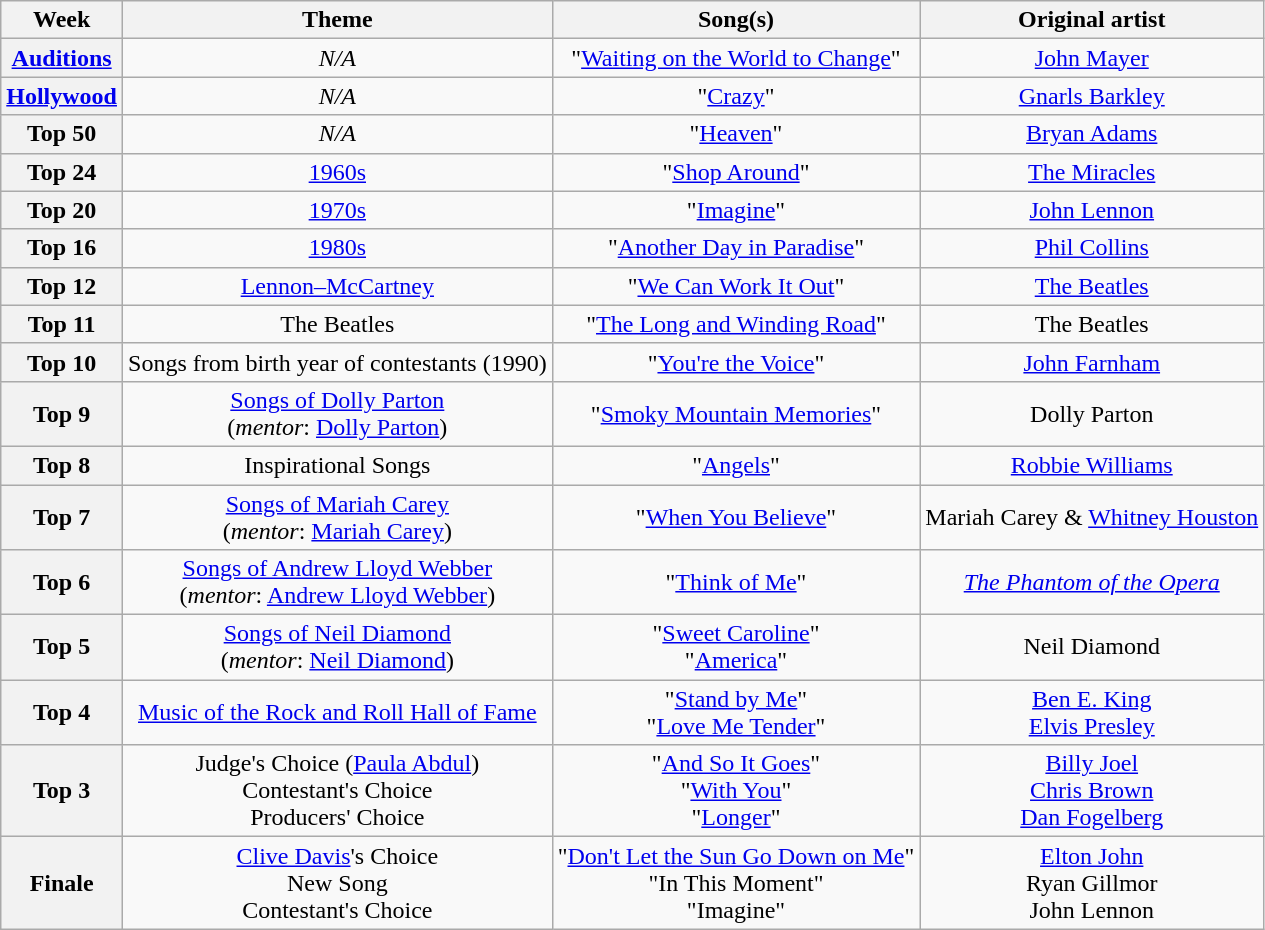<table class="sortable wikitable" style="text-align: center;">
<tr>
<th>Week</th>
<th>Theme</th>
<th>Song(s)</th>
<th>Original artist</th>
</tr>
<tr>
<th><a href='#'>Auditions</a></th>
<td><em>N/A</em></td>
<td>"<a href='#'>Waiting on the World to Change</a>"</td>
<td><a href='#'>John Mayer</a></td>
</tr>
<tr>
<th><a href='#'>Hollywood</a></th>
<td><em>N/A</em></td>
<td>"<a href='#'>Crazy</a>"</td>
<td><a href='#'>Gnarls Barkley</a></td>
</tr>
<tr>
<th>Top 50</th>
<td><em>N/A</em></td>
<td>"<a href='#'>Heaven</a>"</td>
<td><a href='#'>Bryan Adams</a></td>
</tr>
<tr>
<th>Top 24</th>
<td><a href='#'>1960s</a></td>
<td>"<a href='#'>Shop Around</a>"</td>
<td><a href='#'>The Miracles</a></td>
</tr>
<tr>
<th>Top 20</th>
<td><a href='#'>1970s</a></td>
<td>"<a href='#'>Imagine</a>"</td>
<td><a href='#'>John Lennon</a></td>
</tr>
<tr>
<th>Top 16</th>
<td><a href='#'>1980s</a></td>
<td>"<a href='#'>Another Day in Paradise</a>"</td>
<td><a href='#'>Phil Collins</a></td>
</tr>
<tr>
<th>Top 12</th>
<td><a href='#'>Lennon–McCartney</a></td>
<td>"<a href='#'>We Can Work It Out</a>"</td>
<td><a href='#'>The Beatles</a></td>
</tr>
<tr>
<th>Top 11</th>
<td>The Beatles</td>
<td>"<a href='#'>The Long and Winding Road</a>"</td>
<td>The Beatles</td>
</tr>
<tr>
<th>Top 10</th>
<td>Songs from birth year of contestants (1990)</td>
<td>"<a href='#'>You're the Voice</a>"</td>
<td><a href='#'>John Farnham</a><br></td>
</tr>
<tr>
<th>Top 9</th>
<td><a href='#'>Songs of Dolly Parton</a><br>(<em>mentor</em>: <a href='#'>Dolly Parton</a>)</td>
<td>"<a href='#'>Smoky Mountain Memories</a>"</td>
<td>Dolly Parton</td>
</tr>
<tr>
<th>Top 8</th>
<td>Inspirational Songs</td>
<td>"<a href='#'>Angels</a>"</td>
<td><a href='#'>Robbie Williams</a></td>
</tr>
<tr>
<th>Top 7</th>
<td><a href='#'>Songs of Mariah Carey</a><br>(<em>mentor</em>: <a href='#'>Mariah Carey</a>)</td>
<td>"<a href='#'>When You Believe</a>"</td>
<td>Mariah Carey & <a href='#'>Whitney Houston</a></td>
</tr>
<tr>
<th>Top 6</th>
<td><a href='#'>Songs of Andrew Lloyd Webber</a><br>(<em>mentor</em>: <a href='#'>Andrew Lloyd Webber</a>)</td>
<td>"<a href='#'>Think of Me</a>"</td>
<td><em><a href='#'>The Phantom of the Opera</a></em></td>
</tr>
<tr>
<th>Top 5</th>
<td><a href='#'>Songs of Neil Diamond</a> <br>(<em>mentor</em>: <a href='#'>Neil Diamond</a>)</td>
<td>"<a href='#'>Sweet Caroline</a>"<br>"<a href='#'>America</a>"</td>
<td>Neil Diamond</td>
</tr>
<tr>
<th>Top 4</th>
<td><a href='#'>Music of the Rock and Roll Hall of Fame</a></td>
<td>"<a href='#'>Stand by Me</a>"<br>"<a href='#'>Love Me Tender</a>"</td>
<td><a href='#'>Ben E. King</a><br><a href='#'>Elvis Presley</a></td>
</tr>
<tr>
<th>Top 3</th>
<td>Judge's Choice (<a href='#'>Paula Abdul</a>)<br>Contestant's Choice<br>Producers' Choice</td>
<td>"<a href='#'>And So It Goes</a>"<br>"<a href='#'>With You</a>"<br>"<a href='#'>Longer</a>"</td>
<td><a href='#'>Billy Joel</a><br><a href='#'>Chris Brown</a><br><a href='#'>Dan Fogelberg</a></td>
</tr>
<tr>
<th>Finale</th>
<td><a href='#'>Clive Davis</a>'s Choice<br>New Song<br>Contestant's Choice</td>
<td>"<a href='#'>Don't Let the Sun Go Down on Me</a>"<br>"In This Moment"<br>"Imagine"</td>
<td><a href='#'>Elton John</a><br>Ryan Gillmor<br>John Lennon</td>
</tr>
</table>
